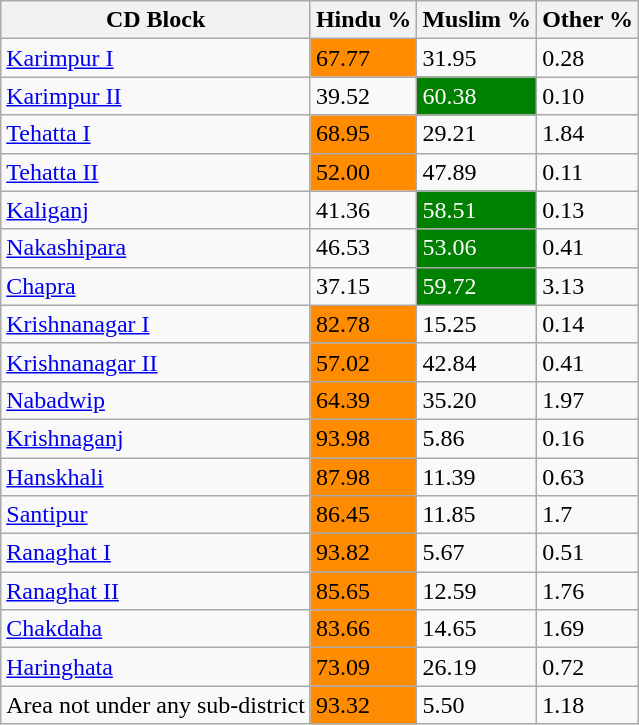<table class="wikitable">
<tr>
<th>CD Block</th>
<th>Hindu %</th>
<th>Muslim %</th>
<th>Other %</th>
</tr>
<tr>
<td><a href='#'>Karimpur I</a></td>
<td style="background:darkorange">67.77</td>
<td>31.95</td>
<td>0.28</td>
</tr>
<tr>
<td><a href='#'>Karimpur II</a></td>
<td>39.52</td>
<td style="background:green;color:white">60.38</td>
<td>0.10</td>
</tr>
<tr>
<td><a href='#'>Tehatta I</a></td>
<td style="background:darkorange">68.95</td>
<td>29.21</td>
<td>1.84</td>
</tr>
<tr>
<td><a href='#'>Tehatta II</a></td>
<td style="background:darkorange">52.00</td>
<td>47.89</td>
<td>0.11</td>
</tr>
<tr>
<td><a href='#'>Kaliganj</a></td>
<td>41.36</td>
<td style="background:green;color:white">58.51</td>
<td>0.13</td>
</tr>
<tr>
<td><a href='#'>Nakashipara</a></td>
<td>46.53</td>
<td style="background:green;color:white">53.06</td>
<td>0.41</td>
</tr>
<tr>
<td><a href='#'>Chapra</a></td>
<td>37.15</td>
<td style="background:green;color:white">59.72</td>
<td>3.13</td>
</tr>
<tr>
<td><a href='#'>Krishnanagar I</a></td>
<td style="background:darkorange">82.78</td>
<td>15.25</td>
<td>0.14</td>
</tr>
<tr>
<td><a href='#'>Krishnanagar II</a></td>
<td style="background:darkorange">57.02</td>
<td>42.84</td>
<td>0.41</td>
</tr>
<tr>
<td><a href='#'>Nabadwip</a></td>
<td style="background:darkorange">64.39</td>
<td>35.20</td>
<td>1.97</td>
</tr>
<tr>
<td><a href='#'>Krishnaganj</a></td>
<td style="background:darkorange">93.98</td>
<td>5.86</td>
<td>0.16</td>
</tr>
<tr>
<td><a href='#'>Hanskhali</a></td>
<td style="background:darkorange">87.98</td>
<td>11.39</td>
<td>0.63</td>
</tr>
<tr>
<td><a href='#'>Santipur</a></td>
<td style="background:darkorange">86.45</td>
<td>11.85</td>
<td>1.7</td>
</tr>
<tr>
<td><a href='#'>Ranaghat I</a></td>
<td style="background:darkorange">93.82</td>
<td>5.67</td>
<td>0.51</td>
</tr>
<tr>
<td><a href='#'>Ranaghat II</a></td>
<td style="background:darkorange">85.65</td>
<td>12.59</td>
<td>1.76</td>
</tr>
<tr>
<td><a href='#'>Chakdaha</a></td>
<td style="background:darkorange">83.66</td>
<td>14.65</td>
<td>1.69</td>
</tr>
<tr>
<td><a href='#'>Haringhata</a></td>
<td style="background:darkorange">73.09</td>
<td>26.19</td>
<td>0.72</td>
</tr>
<tr>
<td>Area not under any sub-district</td>
<td style="background:darkorange">93.32</td>
<td>5.50</td>
<td>1.18</td>
</tr>
</table>
